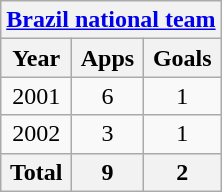<table class="wikitable" style="text-align:center">
<tr>
<th colspan=3><a href='#'>Brazil national team</a></th>
</tr>
<tr>
<th>Year</th>
<th>Apps</th>
<th>Goals</th>
</tr>
<tr>
<td>2001</td>
<td>6</td>
<td>1</td>
</tr>
<tr>
<td>2002</td>
<td>3</td>
<td>1</td>
</tr>
<tr>
<th>Total</th>
<th>9</th>
<th>2</th>
</tr>
</table>
